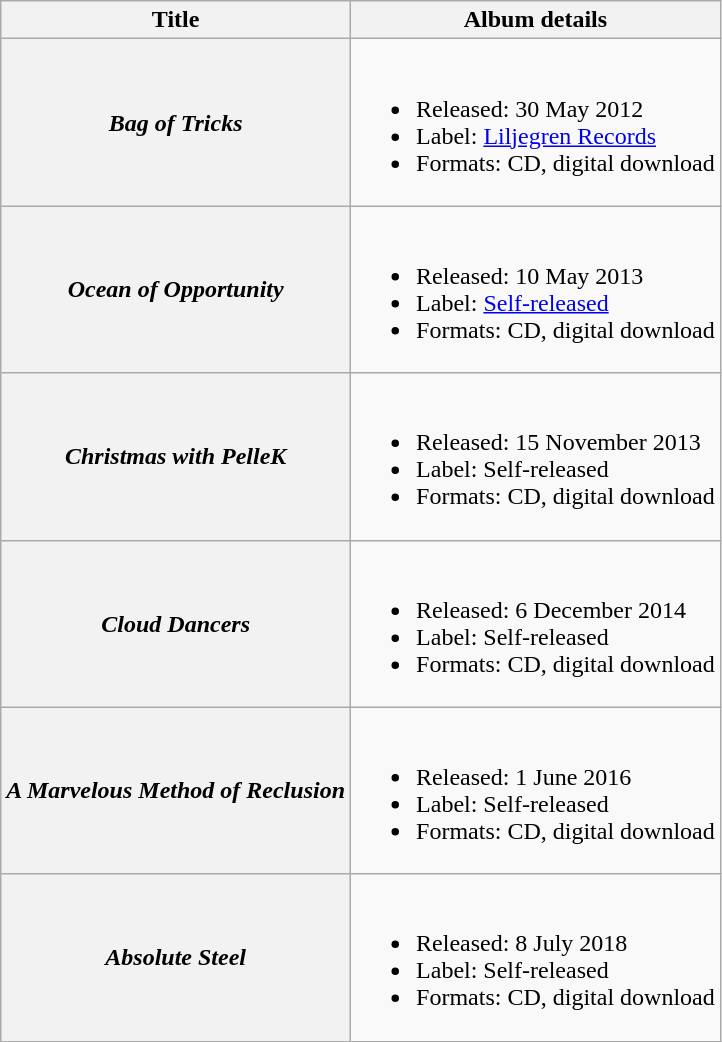<table class="wikitable plainrowheaders">
<tr>
<th scope="col">Title</th>
<th scope="col">Album details</th>
</tr>
<tr>
<th scope="row"><em>Bag of Tricks</em></th>
<td><br><ul><li>Released: 30 May 2012</li><li>Label: <a href='#'>Liljegren Records</a></li><li>Formats: CD, digital download</li></ul></td>
</tr>
<tr>
<th scope="row"><em>Ocean of Opportunity</em></th>
<td><br><ul><li>Released: 10 May 2013</li><li>Label: <a href='#'>Self-released</a></li><li>Formats: CD, digital download</li></ul></td>
</tr>
<tr>
<th scope="row"><em>Christmas with PelleK</em></th>
<td><br><ul><li>Released: 15 November 2013</li><li>Label: Self-released</li><li>Formats: CD, digital download</li></ul></td>
</tr>
<tr>
<th scope="row"><em>Cloud Dancers</em></th>
<td><br><ul><li>Released: 6 December 2014</li><li>Label: Self-released</li><li>Formats: CD, digital download</li></ul></td>
</tr>
<tr>
<th scope="row"><em>A Marvelous Method of Reclusion</em></th>
<td><br><ul><li>Released: 1 June 2016</li><li>Label: Self-released</li><li>Formats: CD, digital download</li></ul></td>
</tr>
<tr>
<th scope="row"><em>Absolute Steel</em></th>
<td><br><ul><li>Released: 8 July 2018</li><li>Label: Self-released</li><li>Formats: CD, digital download</li></ul></td>
</tr>
</table>
